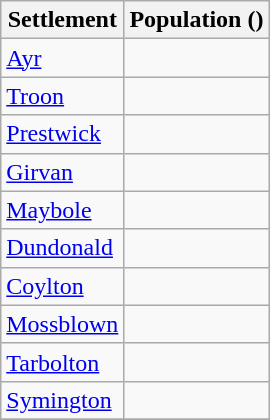<table class="wikitable sortable">
<tr>
<th>Settlement</th>
<th>Population ()</th>
</tr>
<tr>
<td><a href='#'>Ayr</a></td>
<td></td>
</tr>
<tr>
<td><a href='#'>Troon</a></td>
<td></td>
</tr>
<tr>
<td><a href='#'>Prestwick</a></td>
<td></td>
</tr>
<tr>
<td><a href='#'>Girvan</a></td>
<td></td>
</tr>
<tr>
<td><a href='#'>Maybole</a></td>
<td></td>
</tr>
<tr>
<td><a href='#'>Dundonald</a></td>
<td></td>
</tr>
<tr>
<td><a href='#'>Coylton</a></td>
<td></td>
</tr>
<tr>
<td><a href='#'>Mossblown</a></td>
<td></td>
</tr>
<tr>
<td><a href='#'>Tarbolton</a></td>
<td></td>
</tr>
<tr>
<td><a href='#'>Symington</a></td>
<td></td>
</tr>
<tr>
</tr>
</table>
